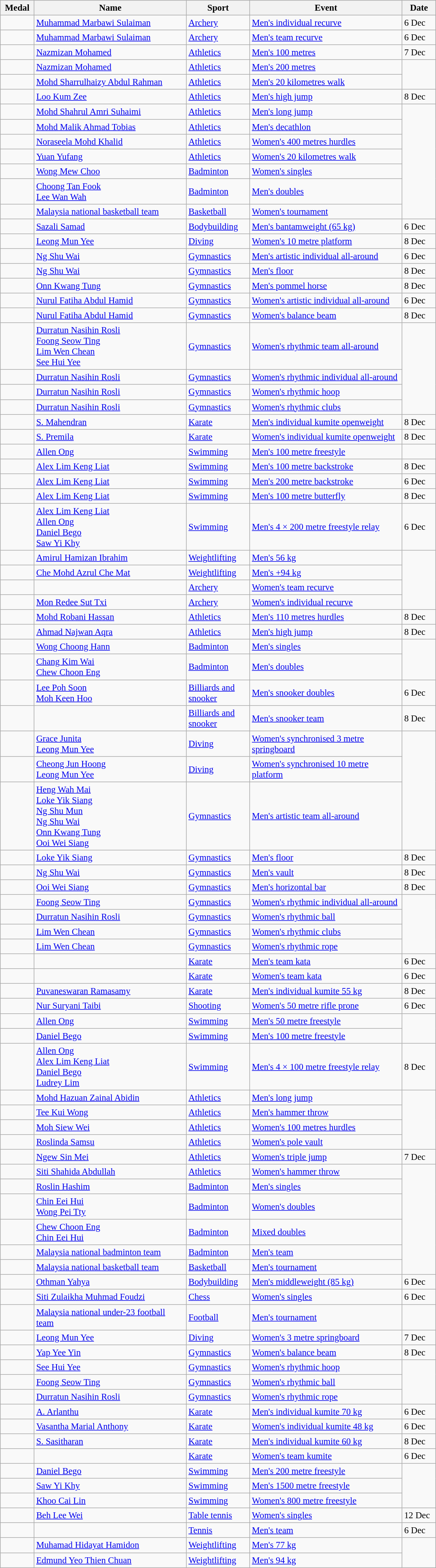<table class="wikitable sortable" style="font-size:95%">
<tr>
<th width="50">Medal</th>
<th width="250">Name</th>
<th width="100">Sport</th>
<th width="250">Event</th>
<th width="50">Date</th>
</tr>
<tr>
<td></td>
<td><a href='#'>Muhammad Marbawi Sulaiman</a></td>
<td><a href='#'>Archery</a></td>
<td><a href='#'>Men's individual recurve</a></td>
<td>6 Dec</td>
</tr>
<tr>
<td></td>
<td><a href='#'>Muhammad Marbawi Sulaiman</a></td>
<td><a href='#'>Archery</a></td>
<td><a href='#'>Men's team recurve</a></td>
<td>6 Dec</td>
</tr>
<tr>
<td></td>
<td><a href='#'>Nazmizan Mohamed</a></td>
<td><a href='#'>Athletics</a></td>
<td><a href='#'>Men's 100 metres</a></td>
<td>7 Dec</td>
</tr>
<tr>
<td></td>
<td><a href='#'>Nazmizan Mohamed</a></td>
<td><a href='#'>Athletics</a></td>
<td><a href='#'>Men's 200 metres</a></td>
</tr>
<tr>
<td></td>
<td><a href='#'>Mohd Sharrulhaizy Abdul Rahman</a></td>
<td><a href='#'>Athletics</a></td>
<td><a href='#'>Men's 20 kilometres walk</a></td>
</tr>
<tr>
<td></td>
<td><a href='#'>Loo Kum Zee</a></td>
<td><a href='#'>Athletics</a></td>
<td><a href='#'>Men's high jump</a></td>
<td>8 Dec</td>
</tr>
<tr>
<td></td>
<td><a href='#'>Mohd Shahrul Amri Suhaimi</a></td>
<td><a href='#'>Athletics</a></td>
<td><a href='#'>Men's long jump</a></td>
</tr>
<tr>
<td></td>
<td><a href='#'>Mohd Malik Ahmad Tobias</a></td>
<td><a href='#'>Athletics</a></td>
<td><a href='#'>Men's decathlon</a></td>
</tr>
<tr>
<td></td>
<td><a href='#'>Noraseela Mohd Khalid</a></td>
<td><a href='#'>Athletics</a></td>
<td><a href='#'>Women's 400 metres hurdles</a></td>
</tr>
<tr>
<td></td>
<td><a href='#'>Yuan Yufang</a></td>
<td><a href='#'>Athletics</a></td>
<td><a href='#'>Women's 20 kilometres walk</a></td>
</tr>
<tr>
<td></td>
<td><a href='#'>Wong Mew Choo</a></td>
<td><a href='#'>Badminton</a></td>
<td><a href='#'>Women's singles</a></td>
</tr>
<tr>
<td></td>
<td><a href='#'>Choong Tan Fook</a><br><a href='#'>Lee Wan Wah</a></td>
<td><a href='#'>Badminton</a></td>
<td><a href='#'>Men's doubles</a></td>
</tr>
<tr>
<td></td>
<td><a href='#'>Malaysia national basketball team</a></td>
<td><a href='#'>Basketball</a></td>
<td><a href='#'>Women's tournament</a></td>
</tr>
<tr>
<td></td>
<td><a href='#'>Sazali Samad</a></td>
<td><a href='#'>Bodybuilding</a></td>
<td><a href='#'>Men's bantamweight (65 kg)</a></td>
<td>6 Dec</td>
</tr>
<tr>
<td></td>
<td><a href='#'>Leong Mun Yee</a></td>
<td><a href='#'>Diving</a></td>
<td><a href='#'>Women's 10 metre platform</a></td>
<td>8 Dec</td>
</tr>
<tr>
<td></td>
<td><a href='#'>Ng Shu Wai</a></td>
<td><a href='#'>Gymnastics</a></td>
<td><a href='#'>Men's artistic individual all-around</a></td>
<td>6 Dec</td>
</tr>
<tr>
<td></td>
<td><a href='#'>Ng Shu Wai</a></td>
<td><a href='#'>Gymnastics</a></td>
<td><a href='#'>Men's floor</a></td>
<td>8 Dec</td>
</tr>
<tr>
<td></td>
<td><a href='#'>Onn Kwang Tung</a></td>
<td><a href='#'>Gymnastics</a></td>
<td><a href='#'>Men's pommel horse</a></td>
<td>8 Dec</td>
</tr>
<tr>
<td></td>
<td><a href='#'>Nurul Fatiha Abdul Hamid</a></td>
<td><a href='#'>Gymnastics</a></td>
<td><a href='#'>Women's artistic individual all-around</a></td>
<td>6 Dec</td>
</tr>
<tr>
<td></td>
<td><a href='#'>Nurul Fatiha Abdul Hamid</a></td>
<td><a href='#'>Gymnastics</a></td>
<td><a href='#'>Women's balance beam</a></td>
<td>8 Dec</td>
</tr>
<tr>
<td></td>
<td><a href='#'>Durratun Nasihin Rosli</a><br><a href='#'>Foong Seow Ting</a><br><a href='#'>Lim Wen Chean</a><br><a href='#'>See Hui Yee</a></td>
<td><a href='#'>Gymnastics</a></td>
<td><a href='#'>Women's rhythmic team all-around</a></td>
</tr>
<tr>
<td></td>
<td><a href='#'>Durratun Nasihin Rosli</a></td>
<td><a href='#'>Gymnastics</a></td>
<td><a href='#'>Women's rhythmic individual all-around</a></td>
</tr>
<tr>
<td></td>
<td><a href='#'>Durratun Nasihin Rosli</a></td>
<td><a href='#'>Gymnastics</a></td>
<td><a href='#'>Women's rhythmic hoop</a></td>
</tr>
<tr>
<td></td>
<td><a href='#'>Durratun Nasihin Rosli</a></td>
<td><a href='#'>Gymnastics</a></td>
<td><a href='#'>Women's rhythmic clubs</a></td>
</tr>
<tr>
<td></td>
<td><a href='#'>S. Mahendran</a></td>
<td><a href='#'>Karate</a></td>
<td><a href='#'>Men's individual kumite openweight</a></td>
<td>8 Dec</td>
</tr>
<tr>
<td></td>
<td><a href='#'>S. Premila</a></td>
<td><a href='#'>Karate</a></td>
<td><a href='#'>Women's individual kumite openweight</a></td>
<td>8 Dec</td>
</tr>
<tr>
<td></td>
<td><a href='#'>Allen Ong</a></td>
<td><a href='#'>Swimming</a></td>
<td><a href='#'>Men's 100 metre freestyle</a></td>
</tr>
<tr>
<td></td>
<td><a href='#'>Alex Lim Keng Liat</a></td>
<td><a href='#'>Swimming</a></td>
<td><a href='#'>Men's 100 metre backstroke</a></td>
<td>8 Dec</td>
</tr>
<tr>
<td></td>
<td><a href='#'>Alex Lim Keng Liat</a></td>
<td><a href='#'>Swimming</a></td>
<td><a href='#'>Men's 200 metre backstroke</a></td>
<td>6 Dec</td>
</tr>
<tr>
<td></td>
<td><a href='#'>Alex Lim Keng Liat</a></td>
<td><a href='#'>Swimming</a></td>
<td><a href='#'>Men's 100 metre butterfly</a></td>
<td>8 Dec</td>
</tr>
<tr>
<td></td>
<td><a href='#'>Alex Lim Keng Liat</a><br><a href='#'>Allen Ong</a><br><a href='#'>Daniel Bego</a><br><a href='#'>Saw Yi Khy</a></td>
<td><a href='#'>Swimming</a></td>
<td><a href='#'>Men's 4 × 200 metre freestyle relay</a></td>
<td>6 Dec</td>
</tr>
<tr>
<td></td>
<td><a href='#'>Amirul Hamizan Ibrahim</a></td>
<td><a href='#'>Weightlifting</a></td>
<td><a href='#'>Men's 56 kg</a></td>
</tr>
<tr>
<td></td>
<td><a href='#'>Che Mohd Azrul Che Mat</a></td>
<td><a href='#'>Weightlifting</a></td>
<td><a href='#'>Men's +94 kg</a></td>
</tr>
<tr>
<td></td>
<td></td>
<td><a href='#'>Archery</a></td>
<td><a href='#'>Women's team recurve</a></td>
</tr>
<tr>
<td></td>
<td><a href='#'>Mon Redee Sut Txi</a></td>
<td><a href='#'>Archery</a></td>
<td><a href='#'>Women's individual recurve</a></td>
</tr>
<tr>
<td></td>
<td><a href='#'>Mohd Robani Hassan</a></td>
<td><a href='#'>Athletics</a></td>
<td><a href='#'>Men's 110 metres hurdles</a></td>
<td>8 Dec</td>
</tr>
<tr>
<td></td>
<td><a href='#'>Ahmad Najwan Aqra</a></td>
<td><a href='#'>Athletics</a></td>
<td><a href='#'>Men's high jump</a></td>
<td>8 Dec</td>
</tr>
<tr>
<td></td>
<td><a href='#'>Wong Choong Hann</a></td>
<td><a href='#'>Badminton</a></td>
<td><a href='#'>Men's singles</a></td>
</tr>
<tr>
<td></td>
<td><a href='#'>Chang Kim Wai</a><br><a href='#'>Chew Choon Eng</a></td>
<td><a href='#'>Badminton</a></td>
<td><a href='#'>Men's doubles</a></td>
</tr>
<tr>
<td></td>
<td><a href='#'>Lee Poh Soon</a><br><a href='#'>Moh Keen Hoo</a></td>
<td><a href='#'>Billiards and snooker</a></td>
<td><a href='#'>Men's snooker doubles</a></td>
<td>6 Dec</td>
</tr>
<tr>
<td></td>
<td></td>
<td><a href='#'>Billiards and snooker</a></td>
<td><a href='#'>Men's snooker team</a></td>
<td>8 Dec</td>
</tr>
<tr>
<td></td>
<td><a href='#'>Grace Junita</a><br><a href='#'>Leong Mun Yee</a></td>
<td><a href='#'>Diving</a></td>
<td><a href='#'>Women's synchronised 3 metre springboard</a></td>
</tr>
<tr>
<td></td>
<td><a href='#'>Cheong Jun Hoong</a><br><a href='#'>Leong Mun Yee</a></td>
<td><a href='#'>Diving</a></td>
<td><a href='#'>Women's synchronised 10 metre platform</a></td>
</tr>
<tr>
<td></td>
<td><a href='#'>Heng Wah Mai</a><br><a href='#'>Loke Yik Siang</a><br><a href='#'>Ng Shu Mun</a><br><a href='#'>Ng Shu Wai</a><br><a href='#'>Onn Kwang Tung</a><br><a href='#'>Ooi Wei Siang</a></td>
<td><a href='#'>Gymnastics</a></td>
<td><a href='#'>Men's artistic team all-around</a></td>
</tr>
<tr>
<td></td>
<td><a href='#'>Loke Yik Siang</a></td>
<td><a href='#'>Gymnastics</a></td>
<td><a href='#'>Men's floor</a></td>
<td>8 Dec</td>
</tr>
<tr>
<td></td>
<td><a href='#'>Ng Shu Wai</a></td>
<td><a href='#'>Gymnastics</a></td>
<td><a href='#'>Men's vault</a></td>
<td>8 Dec</td>
</tr>
<tr>
<td></td>
<td><a href='#'>Ooi Wei Siang</a></td>
<td><a href='#'>Gymnastics</a></td>
<td><a href='#'>Men's horizontal bar</a></td>
<td>8 Dec</td>
</tr>
<tr>
<td></td>
<td><a href='#'>Foong Seow Ting</a></td>
<td><a href='#'>Gymnastics</a></td>
<td><a href='#'>Women's rhythmic individual all-around</a></td>
</tr>
<tr>
<td></td>
<td><a href='#'>Durratun Nasihin Rosli</a></td>
<td><a href='#'>Gymnastics</a></td>
<td><a href='#'>Women's rhythmic ball</a></td>
</tr>
<tr>
<td></td>
<td><a href='#'>Lim Wen Chean</a></td>
<td><a href='#'>Gymnastics</a></td>
<td><a href='#'>Women's rhythmic clubs</a></td>
</tr>
<tr>
<td></td>
<td><a href='#'>Lim Wen Chean</a></td>
<td><a href='#'>Gymnastics</a></td>
<td><a href='#'>Women's rhythmic rope</a></td>
</tr>
<tr>
<td></td>
<td></td>
<td><a href='#'>Karate</a></td>
<td><a href='#'>Men's team kata</a></td>
<td>6 Dec</td>
</tr>
<tr>
<td></td>
<td></td>
<td><a href='#'>Karate</a></td>
<td><a href='#'>Women's team kata</a></td>
<td>6 Dec</td>
</tr>
<tr>
<td></td>
<td><a href='#'>Puvaneswaran Ramasamy</a></td>
<td><a href='#'>Karate</a></td>
<td><a href='#'>Men's individual kumite 55 kg</a></td>
<td>8 Dec</td>
</tr>
<tr>
<td></td>
<td><a href='#'>Nur Suryani Taibi</a></td>
<td><a href='#'>Shooting</a></td>
<td><a href='#'>Women's 50 metre rifle prone</a></td>
<td>6 Dec</td>
</tr>
<tr>
<td></td>
<td><a href='#'>Allen Ong</a></td>
<td><a href='#'>Swimming</a></td>
<td><a href='#'>Men's 50 metre freestyle</a></td>
</tr>
<tr>
<td></td>
<td><a href='#'>Daniel Bego</a></td>
<td><a href='#'>Swimming</a></td>
<td><a href='#'>Men's 100 metre freestyle</a></td>
</tr>
<tr>
<td></td>
<td><a href='#'>Allen Ong</a><br><a href='#'>Alex Lim Keng Liat</a><br><a href='#'>Daniel Bego</a><br><a href='#'>Ludrey Lim</a></td>
<td><a href='#'>Swimming</a></td>
<td><a href='#'>Men's 4 × 100 metre freestyle relay</a></td>
<td>8 Dec</td>
</tr>
<tr>
<td></td>
<td><a href='#'>Mohd Hazuan Zainal Abidin</a></td>
<td><a href='#'>Athletics</a></td>
<td><a href='#'>Men's long jump</a></td>
</tr>
<tr>
<td></td>
<td><a href='#'>Tee Kui Wong</a></td>
<td><a href='#'>Athletics</a></td>
<td><a href='#'>Men's hammer throw</a></td>
</tr>
<tr>
<td></td>
<td><a href='#'>Moh Siew Wei</a></td>
<td><a href='#'>Athletics</a></td>
<td><a href='#'>Women's 100 metres hurdles</a></td>
</tr>
<tr>
<td></td>
<td><a href='#'>Roslinda Samsu</a></td>
<td><a href='#'>Athletics</a></td>
<td><a href='#'>Women's pole vault</a></td>
</tr>
<tr>
<td></td>
<td><a href='#'>Ngew Sin Mei</a></td>
<td><a href='#'>Athletics</a></td>
<td><a href='#'>Women's triple jump</a></td>
<td>7 Dec</td>
</tr>
<tr>
<td></td>
<td><a href='#'>Siti Shahida Abdullah</a></td>
<td><a href='#'>Athletics</a></td>
<td><a href='#'>Women's hammer throw</a></td>
</tr>
<tr>
<td></td>
<td><a href='#'>Roslin Hashim</a></td>
<td><a href='#'>Badminton</a></td>
<td><a href='#'>Men's singles</a></td>
</tr>
<tr>
<td></td>
<td><a href='#'>Chin Eei Hui</a><br><a href='#'>Wong Pei Tty</a></td>
<td><a href='#'>Badminton</a></td>
<td><a href='#'>Women's doubles</a></td>
</tr>
<tr>
<td></td>
<td><a href='#'>Chew Choon Eng</a><br><a href='#'>Chin Eei Hui</a></td>
<td><a href='#'>Badminton</a></td>
<td><a href='#'>Mixed doubles</a></td>
</tr>
<tr>
<td></td>
<td><a href='#'>Malaysia national badminton team</a><br></td>
<td><a href='#'>Badminton</a></td>
<td><a href='#'>Men's team</a></td>
</tr>
<tr>
<td></td>
<td><a href='#'>Malaysia national basketball team</a></td>
<td><a href='#'>Basketball</a></td>
<td><a href='#'>Men's tournament</a></td>
</tr>
<tr>
<td></td>
<td><a href='#'>Othman Yahya</a></td>
<td><a href='#'>Bodybuilding</a></td>
<td><a href='#'>Men's middleweight (85 kg)</a></td>
<td>6 Dec</td>
</tr>
<tr>
<td></td>
<td><a href='#'>Siti Zulaikha Muhmad Foudzi</a></td>
<td><a href='#'>Chess</a></td>
<td><a href='#'>Women's singles</a></td>
<td>6 Dec</td>
</tr>
<tr>
<td></td>
<td><a href='#'>Malaysia national under-23 football team</a><br></td>
<td><a href='#'>Football</a></td>
<td><a href='#'>Men's tournament</a></td>
</tr>
<tr>
<td></td>
<td><a href='#'>Leong Mun Yee</a></td>
<td><a href='#'>Diving</a></td>
<td><a href='#'>Women's 3 metre springboard</a></td>
<td>7 Dec</td>
</tr>
<tr>
<td></td>
<td><a href='#'>Yap Yee Yin</a></td>
<td><a href='#'>Gymnastics</a></td>
<td><a href='#'>Women's balance beam</a></td>
<td>8 Dec</td>
</tr>
<tr>
<td></td>
<td><a href='#'>See Hui Yee</a></td>
<td><a href='#'>Gymnastics</a></td>
<td><a href='#'>Women's rhythmic hoop</a></td>
</tr>
<tr>
<td></td>
<td><a href='#'>Foong Seow Ting</a></td>
<td><a href='#'>Gymnastics</a></td>
<td><a href='#'>Women's rhythmic ball</a></td>
</tr>
<tr>
<td></td>
<td><a href='#'>Durratun Nasihin Rosli</a></td>
<td><a href='#'>Gymnastics</a></td>
<td><a href='#'>Women's rhythmic rope</a></td>
</tr>
<tr>
<td></td>
<td><a href='#'>A. Arlanthu</a></td>
<td><a href='#'>Karate</a></td>
<td><a href='#'>Men's individual kumite 70 kg</a></td>
<td>6 Dec</td>
</tr>
<tr>
<td></td>
<td><a href='#'>Vasantha Marial Anthony</a></td>
<td><a href='#'>Karate</a></td>
<td><a href='#'>Women's individual kumite 48 kg</a></td>
<td>6 Dec</td>
</tr>
<tr>
<td></td>
<td><a href='#'>S. Sasitharan</a></td>
<td><a href='#'>Karate</a></td>
<td><a href='#'>Men's individual kumite 60 kg</a></td>
<td>8 Dec</td>
</tr>
<tr>
<td></td>
<td></td>
<td><a href='#'>Karate</a></td>
<td><a href='#'>Women's team kumite</a></td>
<td>6 Dec</td>
</tr>
<tr>
<td></td>
<td><a href='#'>Daniel Bego</a></td>
<td><a href='#'>Swimming</a></td>
<td><a href='#'>Men's 200 metre freestyle</a></td>
</tr>
<tr>
<td></td>
<td><a href='#'>Saw Yi Khy</a></td>
<td><a href='#'>Swimming</a></td>
<td><a href='#'>Men's 1500 metre freestyle</a></td>
</tr>
<tr>
<td></td>
<td><a href='#'>Khoo Cai Lin</a></td>
<td><a href='#'>Swimming</a></td>
<td><a href='#'>Women's 800 metre freestyle</a></td>
</tr>
<tr>
<td></td>
<td><a href='#'>Beh Lee Wei</a></td>
<td><a href='#'>Table tennis</a></td>
<td><a href='#'>Women's singles</a></td>
<td>12 Dec</td>
</tr>
<tr>
<td></td>
<td></td>
<td><a href='#'>Tennis</a></td>
<td><a href='#'>Men's team</a></td>
<td>6 Dec</td>
</tr>
<tr>
<td></td>
<td><a href='#'>Muhamad Hidayat Hamidon</a></td>
<td><a href='#'>Weightlifting</a></td>
<td><a href='#'>Men's 77 kg</a></td>
</tr>
<tr>
<td></td>
<td><a href='#'>Edmund Yeo Thien Chuan</a></td>
<td><a href='#'>Weightlifting</a></td>
<td><a href='#'>Men's 94 kg</a></td>
</tr>
</table>
